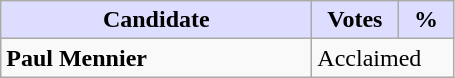<table class="wikitable">
<tr>
<th style="background:#ddf; width:200px;">Candidate</th>
<th style="background:#ddf; width:50px;">Votes</th>
<th style="background:#ddf; width:30px;">%</th>
</tr>
<tr>
<td><strong>Paul Mennier</strong></td>
<td colspan="2">Acclaimed</td>
</tr>
</table>
